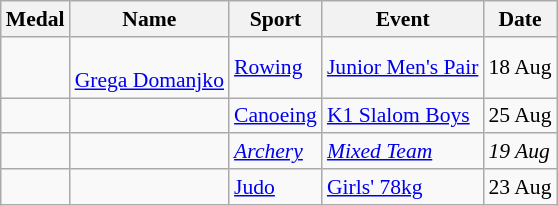<table class="wikitable sortable" style="font-size:90%">
<tr>
<th>Medal</th>
<th>Name</th>
<th>Sport</th>
<th>Event</th>
<th>Date</th>
</tr>
<tr>
<td></td>
<td><br><a href='#'>Grega Domanjko</a></td>
<td><a href='#'>Rowing</a></td>
<td><a href='#'>Junior Men's Pair</a></td>
<td>18 Aug</td>
</tr>
<tr>
<td></td>
<td></td>
<td><a href='#'>Canoeing</a></td>
<td><a href='#'>K1 Slalom Boys</a></td>
<td>25 Aug</td>
</tr>
<tr>
<td><em></em></td>
<td><em></em></td>
<td><em><a href='#'>Archery</a></em></td>
<td><em><a href='#'>Mixed Team</a></em></td>
<td><em>19 Aug</em></td>
</tr>
<tr>
<td></td>
<td></td>
<td><a href='#'>Judo</a></td>
<td><a href='#'>Girls' 78kg</a></td>
<td>23 Aug</td>
</tr>
</table>
